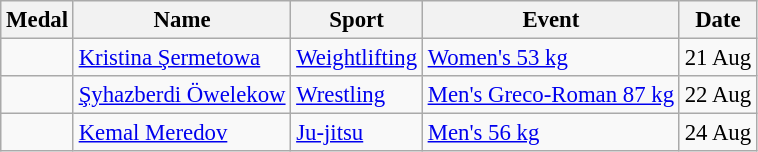<table class="wikitable sortable"  style="font-size:95%">
<tr>
<th>Medal</th>
<th>Name</th>
<th>Sport</th>
<th>Event</th>
<th>Date</th>
</tr>
<tr>
<td></td>
<td><a href='#'>Kristina Şermetowa</a></td>
<td><a href='#'>Weightlifting</a></td>
<td><a href='#'>Women's 53 kg</a></td>
<td>21 Aug</td>
</tr>
<tr>
<td></td>
<td><a href='#'>Şyhazberdi Öwelekow</a></td>
<td><a href='#'>Wrestling</a></td>
<td><a href='#'>Men's Greco-Roman 87 kg</a></td>
<td>22 Aug</td>
</tr>
<tr>
<td></td>
<td><a href='#'>Kemal Meredov</a></td>
<td><a href='#'>Ju-jitsu</a></td>
<td><a href='#'>Men's 56 kg</a></td>
<td>24 Aug</td>
</tr>
</table>
